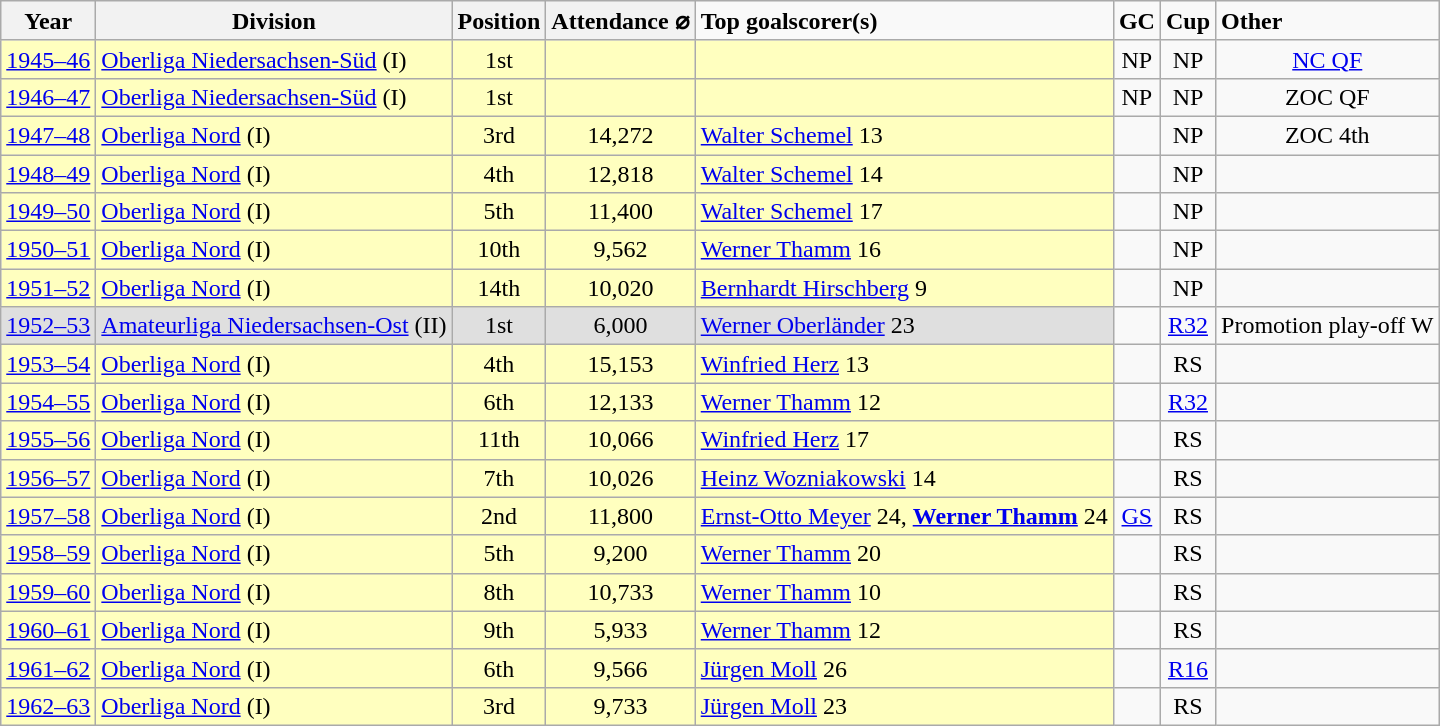<table class="wikitable">
<tr>
<th>Year</th>
<th>Division</th>
<th>Position</th>
<th>Attendance ⌀</th>
<td><strong>Top goalscorer(s)</strong></td>
<td><strong>GC</strong></td>
<td><strong>Cup</strong></td>
<td><strong>Other</strong></td>
</tr>
<tr align="center">
<td bgcolor="#FFFFBF"><a href='#'>1945–46</a></td>
<td bgcolor="#FFFFBF" align="left"><a href='#'>Oberliga Niedersachsen-Süd</a> (I)</td>
<td bgcolor="#FFFFBF">1st</td>
<td bgcolor="#FFFFBF"></td>
<td bgcolor="#FFFFBF" align="left"></td>
<td>NP</td>
<td>NP</td>
<td><a href='#'>NC QF</a></td>
</tr>
<tr align="center">
<td bgcolor="#FFFFBF"><a href='#'>1946–47</a></td>
<td bgcolor="#FFFFBF" align="left"><a href='#'>Oberliga Niedersachsen-Süd</a> (I)</td>
<td bgcolor="#FFFFBF">1st</td>
<td bgcolor="#FFFFBF"></td>
<td bgcolor="#FFFFBF" align="left"></td>
<td>NP</td>
<td>NP</td>
<td>ZOC QF</td>
</tr>
<tr align="center">
<td bgcolor="#FFFFBF"><a href='#'>1947–48</a></td>
<td bgcolor="#FFFFBF" align="left"><a href='#'>Oberliga Nord</a> (I)</td>
<td bgcolor="#FFFFBF">3rd</td>
<td bgcolor="#FFFFBF">14,272</td>
<td bgcolor="#FFFFBF" align="left"> <a href='#'>Walter Schemel</a> 13</td>
<td></td>
<td>NP</td>
<td>ZOC 4th</td>
</tr>
<tr align="center">
<td bgcolor="#FFFFBF"><a href='#'>1948–49</a></td>
<td bgcolor="#FFFFBF" align="left"><a href='#'>Oberliga Nord</a> (I)</td>
<td bgcolor="#FFFFBF">4th</td>
<td bgcolor="#FFFFBF">12,818</td>
<td bgcolor="#FFFFBF" align="left"> <a href='#'>Walter Schemel</a> 14</td>
<td></td>
<td>NP</td>
<td></td>
</tr>
<tr align="center">
<td bgcolor="#FFFFBF"><a href='#'>1949–50</a></td>
<td bgcolor="#FFFFBF" align="left"><a href='#'>Oberliga Nord</a> (I)</td>
<td bgcolor="#FFFFBF">5th</td>
<td bgcolor="#FFFFBF">11,400</td>
<td bgcolor="#FFFFBF" align="left"> <a href='#'>Walter Schemel</a> 17</td>
<td></td>
<td>NP</td>
<td></td>
</tr>
<tr align="center">
<td bgcolor="#FFFFBF"><a href='#'>1950–51</a></td>
<td bgcolor="#FFFFBF" align="left"><a href='#'>Oberliga Nord</a> (I)</td>
<td bgcolor="#FFFFBF">10th</td>
<td bgcolor="#FFFFBF">9,562</td>
<td bgcolor="#FFFFBF" align="left"> <a href='#'>Werner Thamm</a> 16</td>
<td></td>
<td>NP</td>
<td></td>
</tr>
<tr align="center">
<td bgcolor="#FFFFBF"><a href='#'>1951–52</a></td>
<td bgcolor="#FFFFBF" align="left"><a href='#'>Oberliga Nord</a> (I)</td>
<td bgcolor="#FFFFBF">14th </td>
<td bgcolor="#FFFFBF">10,020</td>
<td bgcolor="#FFFFBF" align="left"> <a href='#'>Bernhardt Hirschberg</a> 9</td>
<td></td>
<td>NP</td>
<td></td>
</tr>
<tr align="center">
<td bgcolor="#dfdfdf"><a href='#'>1952–53</a></td>
<td bgcolor="#dfdfdf" align="left"><a href='#'>Amateurliga Niedersachsen-Ost</a> (II)</td>
<td bgcolor="#dfdfdf">1st </td>
<td bgcolor="#dfdfdf">6,000</td>
<td bgcolor="#dfdfdf" align="left"> <a href='#'>Werner Oberländer</a> 23</td>
<td></td>
<td><a href='#'>R32</a></td>
<td>Promotion play-off W</td>
</tr>
<tr align="center">
<td bgcolor="#FFFFBF"><a href='#'>1953–54</a></td>
<td bgcolor="#FFFFBF" align="left"><a href='#'>Oberliga Nord</a> (I)</td>
<td bgcolor="#FFFFBF">4th</td>
<td bgcolor="#FFFFBF">15,153</td>
<td bgcolor="#FFFFBF" align="left"> <a href='#'>Winfried Herz</a> 13</td>
<td></td>
<td>RS</td>
<td></td>
</tr>
<tr align="center">
<td bgcolor="#FFFFBF"><a href='#'>1954–55</a></td>
<td bgcolor="#FFFFBF" align="left"><a href='#'>Oberliga Nord</a> (I)</td>
<td bgcolor="#FFFFBF">6th</td>
<td bgcolor="#FFFFBF">12,133</td>
<td bgcolor="#FFFFBF" align="left"> <a href='#'>Werner Thamm</a> 12</td>
<td></td>
<td><a href='#'>R32</a></td>
<td></td>
</tr>
<tr align="center">
<td bgcolor="#FFFFBF"><a href='#'>1955–56</a></td>
<td bgcolor="#FFFFBF" align="left"><a href='#'>Oberliga Nord</a> (I)</td>
<td bgcolor="#FFFFBF">11th</td>
<td bgcolor="#FFFFBF">10,066</td>
<td bgcolor="#FFFFBF" align="left"> <a href='#'>Winfried Herz</a> 17</td>
<td></td>
<td>RS</td>
<td></td>
</tr>
<tr align="center">
<td bgcolor="#FFFFBF"><a href='#'>1956–57</a></td>
<td bgcolor="#FFFFBF" align="left"><a href='#'>Oberliga Nord</a> (I)</td>
<td bgcolor="#FFFFBF">7th</td>
<td bgcolor="#FFFFBF">10,026</td>
<td bgcolor="#FFFFBF" align="left"> <a href='#'>Heinz Wozniakowski</a> 14</td>
<td></td>
<td>RS</td>
<td></td>
</tr>
<tr align="center">
<td bgcolor="#FFFFBF"><a href='#'>1957–58</a></td>
<td bgcolor="#FFFFBF" align="left"><a href='#'>Oberliga Nord</a> (I)</td>
<td bgcolor="#FFFFBF">2nd</td>
<td bgcolor="#FFFFBF">11,800</td>
<td bgcolor="#FFFFBF" align="left"> <a href='#'>Ernst-Otto Meyer</a> 24,  <strong><a href='#'>Werner Thamm</a></strong> 24</td>
<td><a href='#'>GS</a></td>
<td>RS</td>
<td></td>
</tr>
<tr align="center">
<td bgcolor="#FFFFBF"><a href='#'>1958–59</a></td>
<td bgcolor="#FFFFBF" align="left"><a href='#'>Oberliga Nord</a> (I)</td>
<td bgcolor="#FFFFBF">5th</td>
<td bgcolor="#FFFFBF">9,200</td>
<td bgcolor="#FFFFBF" align="left"> <a href='#'>Werner Thamm</a> 20</td>
<td></td>
<td>RS</td>
<td></td>
</tr>
<tr align="center">
<td bgcolor="#FFFFBF"><a href='#'>1959–60</a></td>
<td bgcolor="#FFFFBF" align="left"><a href='#'>Oberliga Nord</a> (I)</td>
<td bgcolor="#FFFFBF">8th</td>
<td bgcolor="#FFFFBF">10,733</td>
<td bgcolor="#FFFFBF" align="left"> <a href='#'>Werner Thamm</a> 10</td>
<td></td>
<td>RS</td>
<td></td>
</tr>
<tr align="center">
<td bgcolor="#FFFFBF"><a href='#'>1960–61</a></td>
<td bgcolor="#FFFFBF" align="left"><a href='#'>Oberliga Nord</a> (I)</td>
<td bgcolor="#FFFFBF">9th</td>
<td bgcolor="#FFFFBF">5,933</td>
<td bgcolor="#FFFFBF" align="left"> <a href='#'>Werner Thamm</a> 12</td>
<td></td>
<td>RS</td>
<td></td>
</tr>
<tr align="center">
<td bgcolor="#FFFFBF"><a href='#'>1961–62</a></td>
<td bgcolor="#FFFFBF" align="left"><a href='#'>Oberliga Nord</a> (I)</td>
<td bgcolor="#FFFFBF">6th</td>
<td bgcolor="#FFFFBF">9,566</td>
<td bgcolor="#FFFFBF" align="left"> <a href='#'>Jürgen Moll</a> 26</td>
<td></td>
<td><a href='#'>R16</a></td>
<td></td>
</tr>
<tr align="center">
<td bgcolor="#FFFFBF"><a href='#'>1962–63</a></td>
<td bgcolor="#FFFFBF" align="left"><a href='#'>Oberliga Nord</a> (I)</td>
<td bgcolor="#FFFFBF">3rd</td>
<td bgcolor="#FFFFBF">9,733</td>
<td bgcolor="#FFFFBF" align="left"> <a href='#'>Jürgen Moll</a> 23</td>
<td></td>
<td>RS</td>
<td></td>
</tr>
</table>
